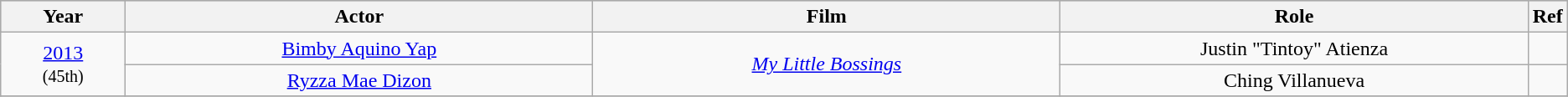<table class="wikitable" style="text-align:center;">
<tr style="background:#bebebe;">
<th scope="col" style="width:8%;">Year</th>
<th scope="col" style="width:30%;">Actor</th>
<th scope="col" style="width:30%;">Film</th>
<th scope="col" style="width:30%;">Role</th>
<th scope="col" style="width:2%;">Ref</th>
</tr>
<tr>
<td rowspan=2><a href='#'>2013</a> <br><small>(45th)</small></td>
<td><a href='#'>Bimby Aquino Yap</a></td>
<td rowspan=2><em><a href='#'>My Little Bossings</a></em></td>
<td>Justin "Tintoy" Atienza</td>
<td></td>
</tr>
<tr>
<td><a href='#'>Ryzza Mae Dizon</a></td>
<td>Ching Villanueva</td>
<td></td>
</tr>
<tr>
</tr>
</table>
